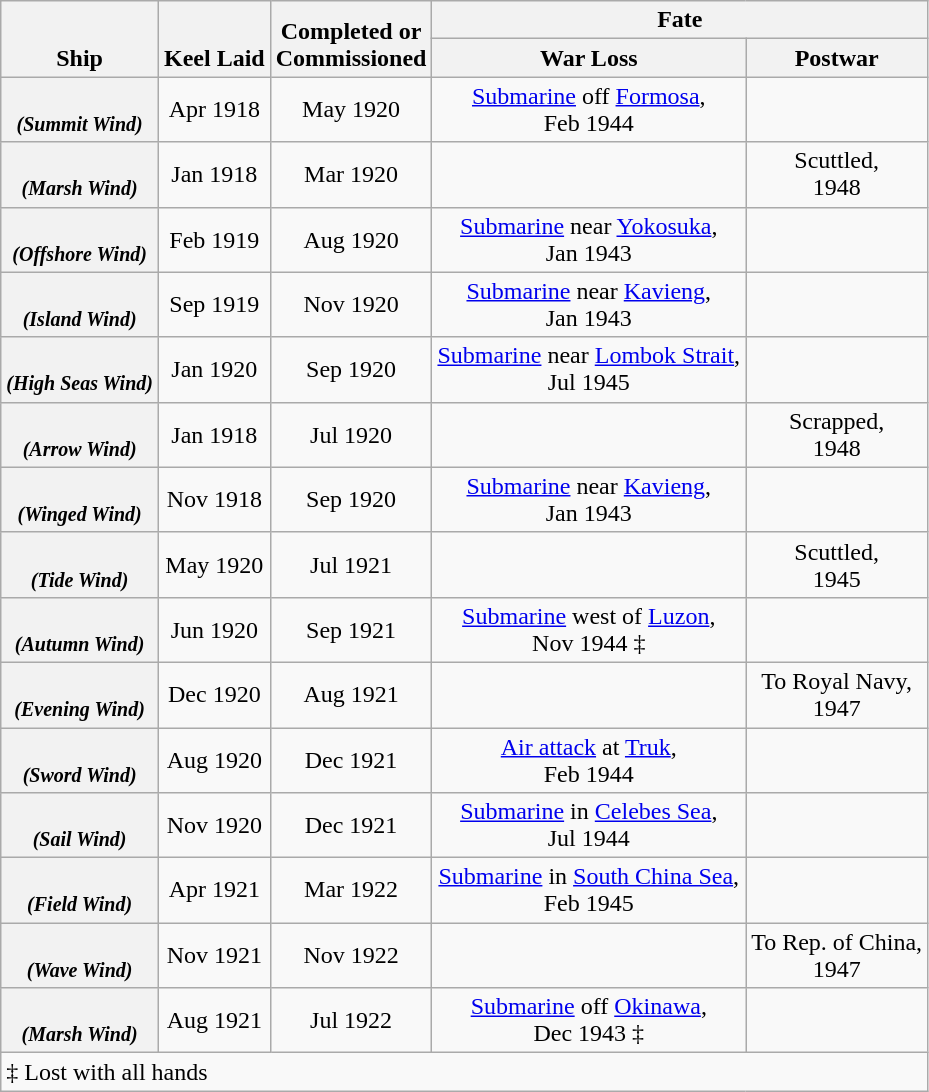<table class="wikitable plainrowheaders" style="text-align: center">
<tr valign="bottom">
<th scope="col" rowspan=2>Ship</th>
<th scope="col" rowspan=2>Keel Laid</th>
<th scope="col" rowspan=2>Completed or<br>Commissioned</th>
<th scope="row" colspan=3  style="text-align: center"><strong>Fate</strong></th>
</tr>
<tr>
<th scope="col">War Loss</th>
<th scope="col">Postwar</th>
</tr>
<tr>
<th><br><small><em>(Summit Wind)</em></small></th>
<td>Apr 1918</td>
<td>May 1920</td>
<td><a href='#'>Submarine</a> off <a href='#'>Formosa</a>,<br>Feb 1944</td>
<td></td>
</tr>
<tr>
<th><br><small><em>(Marsh Wind)</em></small></th>
<td>Jan 1918</td>
<td>Mar 1920</td>
<td></td>
<td>Scuttled,<br>1948</td>
</tr>
<tr>
<th><br><small><em>(Offshore Wind)</em></small></th>
<td>Feb 1919</td>
<td>Aug 1920</td>
<td><a href='#'>Submarine</a> near <a href='#'>Yokosuka</a>,<br>Jan 1943</td>
<td></td>
</tr>
<tr>
<th><br><small><em>(Island Wind)</em></small></th>
<td>Sep 1919</td>
<td>Nov 1920</td>
<td><a href='#'>Submarine</a> near <a href='#'>Kavieng</a>,<br>Jan 1943</td>
<td></td>
</tr>
<tr>
<th><br><small><em>(High Seas Wind)</em></small></th>
<td>Jan 1920</td>
<td>Sep 1920</td>
<td><a href='#'>Submarine</a> near <a href='#'>Lombok Strait</a>,<br>Jul 1945</td>
<td></td>
</tr>
<tr>
<th><br><small><em>(Arrow Wind)</em></small></th>
<td>Jan 1918</td>
<td>Jul 1920</td>
<td></td>
<td>Scrapped,<br>1948</td>
</tr>
<tr>
<th><br><small><em>(Winged Wind)</em></small></th>
<td>Nov 1918</td>
<td>Sep 1920</td>
<td><a href='#'>Submarine</a> near <a href='#'>Kavieng</a>,<br>Jan 1943</td>
<td></td>
</tr>
<tr>
<th><br><small><em>(Tide Wind)</em></small></th>
<td>May 1920</td>
<td>Jul 1921</td>
<td></td>
<td>Scuttled,<br>1945</td>
</tr>
<tr>
<th><br><small><em>(Autumn Wind)</em></small></th>
<td>Jun 1920</td>
<td>Sep 1921</td>
<td><a href='#'>Submarine</a> west of <a href='#'>Luzon</a>,<br>Nov 1944 ‡</td>
<td></td>
</tr>
<tr>
<th><br><small><em>(Evening Wind)</em></small></th>
<td>Dec 1920</td>
<td>Aug 1921</td>
<td></td>
<td>To Royal Navy,<br>1947</td>
</tr>
<tr>
<th><br><small><em>(Sword Wind)</em></small></th>
<td>Aug 1920</td>
<td>Dec 1921</td>
<td><a href='#'>Air attack</a> at <a href='#'>Truk</a>,<br>Feb 1944</td>
<td></td>
</tr>
<tr>
<th><br><small><em>(Sail Wind)</em></small></th>
<td>Nov 1920</td>
<td>Dec 1921</td>
<td><a href='#'>Submarine</a> in <a href='#'>Celebes Sea</a>,<br>Jul 1944</td>
<td></td>
</tr>
<tr>
<th><br><small><em>(Field Wind)</em></small></th>
<td>Apr 1921</td>
<td>Mar 1922</td>
<td><a href='#'>Submarine</a> in <a href='#'>South China Sea</a>,<br>Feb 1945</td>
<td></td>
</tr>
<tr>
<th><br><small><em>(Wave Wind)</em></small></th>
<td>Nov 1921</td>
<td>Nov 1922</td>
<td></td>
<td>To Rep. of China,<br>1947</td>
</tr>
<tr>
<th><br><small><em>(Marsh Wind)</em></small></th>
<td>Aug 1921</td>
<td>Jul 1922</td>
<td><a href='#'>Submarine</a> off <a href='#'>Okinawa</a>,<br>Dec 1943 ‡</td>
</tr>
<tr>
<td colspan=11 style="text-align: left">‡ Lost with all hands</td>
</tr>
</table>
